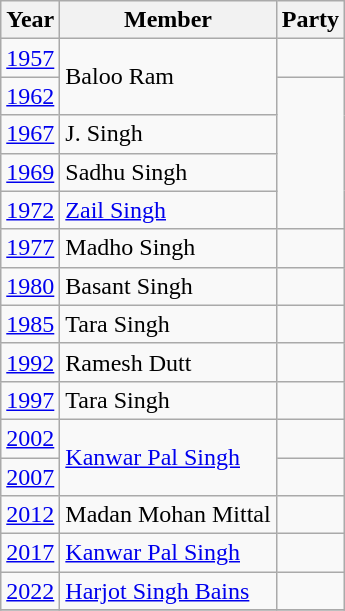<table class="wikitable sortable">
<tr>
<th>Year</th>
<th>Member</th>
<th colspan="2">Party</th>
</tr>
<tr>
<td><a href='#'>1957</a></td>
<td rowspan=2>Baloo Ram</td>
<td></td>
</tr>
<tr>
<td><a href='#'>1962</a></td>
</tr>
<tr>
<td><a href='#'>1967</a></td>
<td>J. Singh</td>
</tr>
<tr>
<td><a href='#'>1969</a></td>
<td>Sadhu Singh</td>
</tr>
<tr>
<td><a href='#'>1972</a></td>
<td><a href='#'>Zail Singh</a></td>
</tr>
<tr>
<td><a href='#'>1977</a></td>
<td>Madho Singh</td>
<td></td>
</tr>
<tr>
<td><a href='#'>1980</a></td>
<td>Basant Singh</td>
<td></td>
</tr>
<tr>
<td><a href='#'>1985</a></td>
<td>Tara Singh</td>
<td></td>
</tr>
<tr>
<td><a href='#'>1992</a></td>
<td>Ramesh Dutt</td>
<td></td>
</tr>
<tr>
<td><a href='#'>1997</a></td>
<td>Tara Singh</td>
<td></td>
</tr>
<tr>
<td><a href='#'>2002</a></td>
<td rowspan =2><a href='#'>Kanwar Pal Singh</a></td>
<td></td>
</tr>
<tr>
<td><a href='#'>2007</a></td>
</tr>
<tr>
<td><a href='#'>2012</a></td>
<td>Madan Mohan Mittal</td>
<td></td>
</tr>
<tr>
<td><a href='#'>2017</a></td>
<td><a href='#'>Kanwar Pal Singh</a></td>
<td></td>
</tr>
<tr>
<td><a href='#'>2022</a></td>
<td><a href='#'>Harjot Singh Bains</a></td>
<td></td>
</tr>
<tr>
</tr>
</table>
